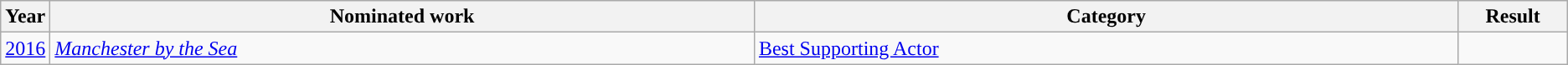<table class="wikitable">
<tr>
<th scope="col" style="width:1em;">Year</th>
<th scope="col" style="width:35em;">Nominated work</th>
<th scope="col" style="width:35em;">Category</th>
<th scope="col" style="width:5em;">Result</th>
</tr>
<tr>
<td><a href='#'>2016</a></td>
<td><em><a href='#'>Manchester by the Sea</a></em></td>
<td><a href='#'>Best Supporting Actor</a></td>
<td></td>
</tr>
</table>
